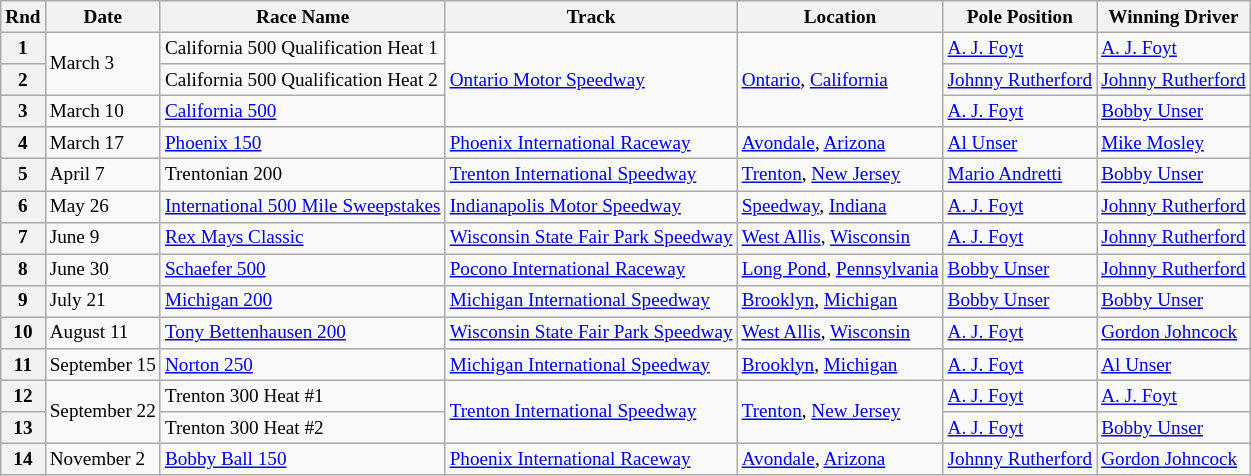<table class="wikitable" style="font-size:80%">
<tr>
<th>Rnd</th>
<th>Date</th>
<th>Race Name</th>
<th>Track</th>
<th>Location</th>
<th>Pole Position</th>
<th>Winning Driver</th>
</tr>
<tr>
<th>1</th>
<td rowspan=2>March 3</td>
<td>California 500 Qualification Heat 1</td>
<td rowspan=3><a href='#'>Ontario Motor Speedway</a></td>
<td rowspan=3><a href='#'>Ontario</a>, <a href='#'>California</a></td>
<td> <a href='#'>A. J. Foyt</a></td>
<td> <a href='#'>A. J. Foyt</a></td>
</tr>
<tr>
<th>2</th>
<td>California 500 Qualification Heat 2</td>
<td> <a href='#'>Johnny Rutherford</a></td>
<td> <a href='#'>Johnny Rutherford</a></td>
</tr>
<tr>
<th>3</th>
<td>March 10</td>
<td><a href='#'>California 500</a></td>
<td> <a href='#'>A. J. Foyt</a></td>
<td> <a href='#'>Bobby Unser</a></td>
</tr>
<tr>
<th>4</th>
<td>March 17</td>
<td><a href='#'>Phoenix 150</a></td>
<td><a href='#'>Phoenix International Raceway</a></td>
<td><a href='#'>Avondale</a>, <a href='#'>Arizona</a></td>
<td> <a href='#'>Al Unser</a></td>
<td> <a href='#'>Mike Mosley</a></td>
</tr>
<tr>
<th>5</th>
<td>April 7</td>
<td>Trentonian 200</td>
<td><a href='#'>Trenton International Speedway</a></td>
<td><a href='#'>Trenton</a>, <a href='#'>New Jersey</a></td>
<td> <a href='#'>Mario Andretti</a></td>
<td> <a href='#'>Bobby Unser</a></td>
</tr>
<tr>
<th>6</th>
<td>May 26</td>
<td><a href='#'>International 500 Mile Sweepstakes</a></td>
<td><a href='#'>Indianapolis Motor Speedway</a></td>
<td><a href='#'>Speedway</a>, <a href='#'>Indiana</a></td>
<td> <a href='#'>A. J. Foyt</a></td>
<td> <a href='#'>Johnny Rutherford</a></td>
</tr>
<tr>
<th>7</th>
<td>June 9</td>
<td><a href='#'>Rex Mays Classic</a></td>
<td><a href='#'>Wisconsin State Fair Park Speedway</a></td>
<td><a href='#'>West Allis</a>, <a href='#'>Wisconsin</a></td>
<td> <a href='#'>A. J. Foyt</a></td>
<td> <a href='#'>Johnny Rutherford</a></td>
</tr>
<tr>
<th>8</th>
<td>June 30</td>
<td><a href='#'>Schaefer 500</a></td>
<td><a href='#'>Pocono International Raceway</a></td>
<td><a href='#'>Long Pond</a>, <a href='#'>Pennsylvania</a></td>
<td> <a href='#'>Bobby Unser</a></td>
<td> <a href='#'>Johnny Rutherford</a></td>
</tr>
<tr>
<th>9</th>
<td>July 21</td>
<td><a href='#'>Michigan 200</a></td>
<td><a href='#'>Michigan International Speedway</a></td>
<td><a href='#'>Brooklyn</a>, <a href='#'>Michigan</a></td>
<td> <a href='#'>Bobby Unser</a></td>
<td> <a href='#'>Bobby Unser</a></td>
</tr>
<tr>
<th>10</th>
<td>August 11</td>
<td><a href='#'>Tony Bettenhausen 200</a></td>
<td><a href='#'>Wisconsin State Fair Park Speedway</a></td>
<td><a href='#'>West Allis</a>, <a href='#'>Wisconsin</a></td>
<td> <a href='#'>A. J. Foyt</a></td>
<td> <a href='#'>Gordon Johncock</a></td>
</tr>
<tr>
<th>11</th>
<td>September 15</td>
<td><a href='#'>Norton 250</a></td>
<td><a href='#'>Michigan International Speedway</a></td>
<td><a href='#'>Brooklyn</a>, <a href='#'>Michigan</a></td>
<td> <a href='#'>A. J. Foyt</a></td>
<td> <a href='#'>Al Unser</a></td>
</tr>
<tr>
<th>12</th>
<td rowspan=2>September 22</td>
<td>Trenton 300 Heat #1</td>
<td rowspan=2><a href='#'>Trenton International Speedway</a></td>
<td rowspan=2><a href='#'>Trenton</a>, <a href='#'>New Jersey</a></td>
<td> <a href='#'>A. J. Foyt</a></td>
<td> <a href='#'>A. J. Foyt</a></td>
</tr>
<tr>
<th>13</th>
<td>Trenton 300 Heat #2</td>
<td> <a href='#'>A. J. Foyt</a></td>
<td> <a href='#'>Bobby Unser</a></td>
</tr>
<tr>
<th>14</th>
<td>November 2</td>
<td><a href='#'>Bobby Ball 150</a></td>
<td><a href='#'>Phoenix International Raceway</a></td>
<td><a href='#'>Avondale</a>, <a href='#'>Arizona</a></td>
<td> <a href='#'>Johnny Rutherford</a></td>
<td> <a href='#'>Gordon Johncock</a></td>
</tr>
</table>
